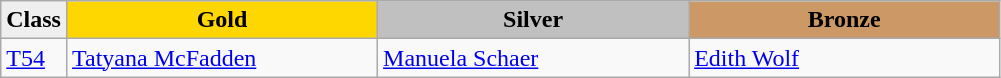<table class="wikitable" style="text-align:left">
<tr align="center">
<td bgcolor=efefef><strong>Class</strong></td>
<td width=200 bgcolor=gold><strong>Gold</strong></td>
<td width=200 bgcolor=silver><strong>Silver</strong></td>
<td width=200 bgcolor=CC9966><strong>Bronze</strong></td>
</tr>
<tr>
<td><a href='#'>T54</a></td>
<td><a href='#'>Tatyana McFadden</a><br></td>
<td><a href='#'>Manuela Schaer</a><br></td>
<td><a href='#'>Edith Wolf</a><br></td>
</tr>
</table>
